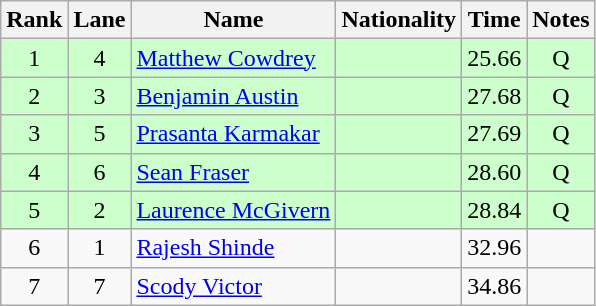<table class="wikitable sortable" style="text-align:center">
<tr>
<th>Rank</th>
<th>Lane</th>
<th>Name</th>
<th>Nationality</th>
<th>Time</th>
<th>Notes</th>
</tr>
<tr bgcolor=ccffcc>
<td>1</td>
<td>4</td>
<td align=left><a href='#'>Matthew Cowdrey</a></td>
<td align=left></td>
<td>25.66</td>
<td>Q</td>
</tr>
<tr bgcolor=ccffcc>
<td>2</td>
<td>3</td>
<td align=left><a href='#'>Benjamin Austin</a></td>
<td align=left></td>
<td>27.68</td>
<td>Q</td>
</tr>
<tr bgcolor=ccffcc>
<td>3</td>
<td>5</td>
<td align=left><a href='#'>Prasanta Karmakar</a></td>
<td align=left></td>
<td>27.69</td>
<td>Q</td>
</tr>
<tr bgcolor=ccffcc>
<td>4</td>
<td>6</td>
<td align=left><a href='#'>Sean Fraser</a></td>
<td align=left></td>
<td>28.60</td>
<td>Q</td>
</tr>
<tr bgcolor=ccffcc>
<td>5</td>
<td>2</td>
<td align=left><a href='#'>Laurence McGivern</a></td>
<td align=left></td>
<td>28.84</td>
<td>Q</td>
</tr>
<tr>
<td>6</td>
<td>1</td>
<td align=left><a href='#'>Rajesh Shinde</a></td>
<td align=left></td>
<td>32.96</td>
<td></td>
</tr>
<tr>
<td>7</td>
<td>7</td>
<td align=left><a href='#'>Scody Victor</a></td>
<td align=left></td>
<td>34.86</td>
<td></td>
</tr>
</table>
